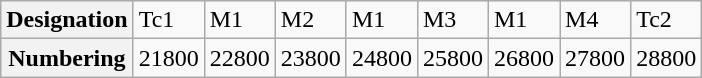<table class="wikitable">
<tr>
<th>Designation</th>
<td>Tc1</td>
<td>M1</td>
<td>M2</td>
<td>M1</td>
<td>M3</td>
<td>M1</td>
<td>M4</td>
<td>Tc2</td>
</tr>
<tr>
<th>Numbering</th>
<td>21800</td>
<td>22800</td>
<td>23800</td>
<td>24800</td>
<td>25800</td>
<td>26800</td>
<td>27800</td>
<td>28800</td>
</tr>
</table>
